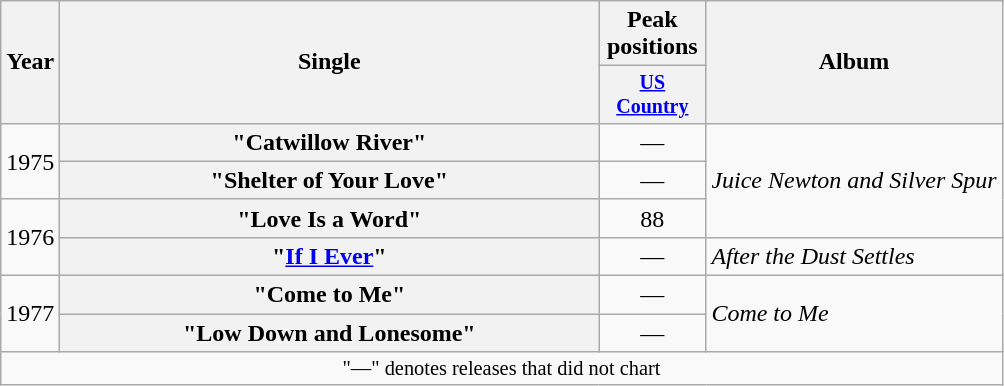<table class="wikitable plainrowheaders" style="text-align:center;">
<tr>
<th rowspan="2">Year</th>
<th rowspan="2" style="width:22em;">Single</th>
<th colspan="1">Peak positions</th>
<th rowspan="2">Album</th>
</tr>
<tr style="font-size:smaller;">
<th width="65"><a href='#'>US Country</a><br></th>
</tr>
<tr>
<td rowspan="2">1975</td>
<th scope="row">"Catwillow River"</th>
<td>—</td>
<td align="left" rowspan="3"><em>Juice Newton and Silver Spur</em></td>
</tr>
<tr>
<th scope="row">"Shelter of Your Love"</th>
<td>—</td>
</tr>
<tr>
<td rowspan="2">1976</td>
<th scope="row">"Love Is a Word"</th>
<td>88</td>
</tr>
<tr>
<th scope="row">"<a href='#'>If I Ever</a>"</th>
<td>—</td>
<td align="left"><em>After the Dust Settles</em></td>
</tr>
<tr>
<td rowspan="2">1977</td>
<th scope="row">"Come to Me"</th>
<td>—</td>
<td align="left" rowspan="2"><em>Come to Me</em></td>
</tr>
<tr>
<th scope="row">"Low Down and Lonesome"</th>
<td>—</td>
</tr>
<tr>
<td colspan="4" style="font-size:85%">"—" denotes releases that did not chart</td>
</tr>
</table>
